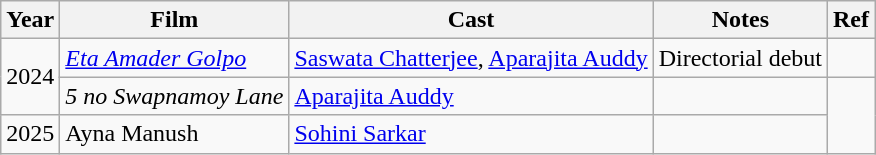<table class="wikitable sortable">
<tr>
<th>Year</th>
<th>Film</th>
<th>Cast</th>
<th>Notes</th>
<th>Ref</th>
</tr>
<tr>
<td rowspan="2">2024</td>
<td><em><a href='#'>Eta Amader Golpo</a></em></td>
<td><a href='#'>Saswata Chatterjee</a>, <a href='#'>Aparajita Auddy</a></td>
<td>Directorial debut</td>
<td></td>
</tr>
<tr>
<td><em>5 no Swapnamoy Lane</em></td>
<td><a href='#'>Aparajita Auddy</a></td>
<td></td>
</tr>
<tr>
<td>2025</td>
<td>Ayna Manush</td>
<td><a href='#'>Sohini Sarkar</a></td>
<td></td>
</tr>
</table>
